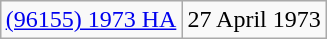<table class="wikitable" align="right" style="margin: 1em;">
<tr>
<td><a href='#'>(96155) 1973 HA</a></td>
<td>27 April 1973</td>
</tr>
</table>
